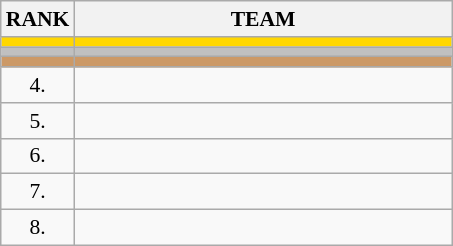<table class="wikitable" style="border-collapse: collapse; font-size: 90%;">
<tr>
<th>RANK</th>
<th align="left" style="width: 17em">TEAM</th>
</tr>
<tr bgcolor=gold>
<td align="center"></td>
<td></td>
</tr>
<tr bgcolor=silver>
<td align="center"></td>
<td></td>
</tr>
<tr bgcolor=cc9966>
<td align="center"></td>
<td></td>
</tr>
<tr>
<td align="center">4.</td>
<td></td>
</tr>
<tr>
<td align="center">5.</td>
<td></td>
</tr>
<tr>
<td align="center">6.</td>
<td></td>
</tr>
<tr>
<td align="center">7.</td>
<td></td>
</tr>
<tr>
<td align="center">8.</td>
<td></td>
</tr>
</table>
